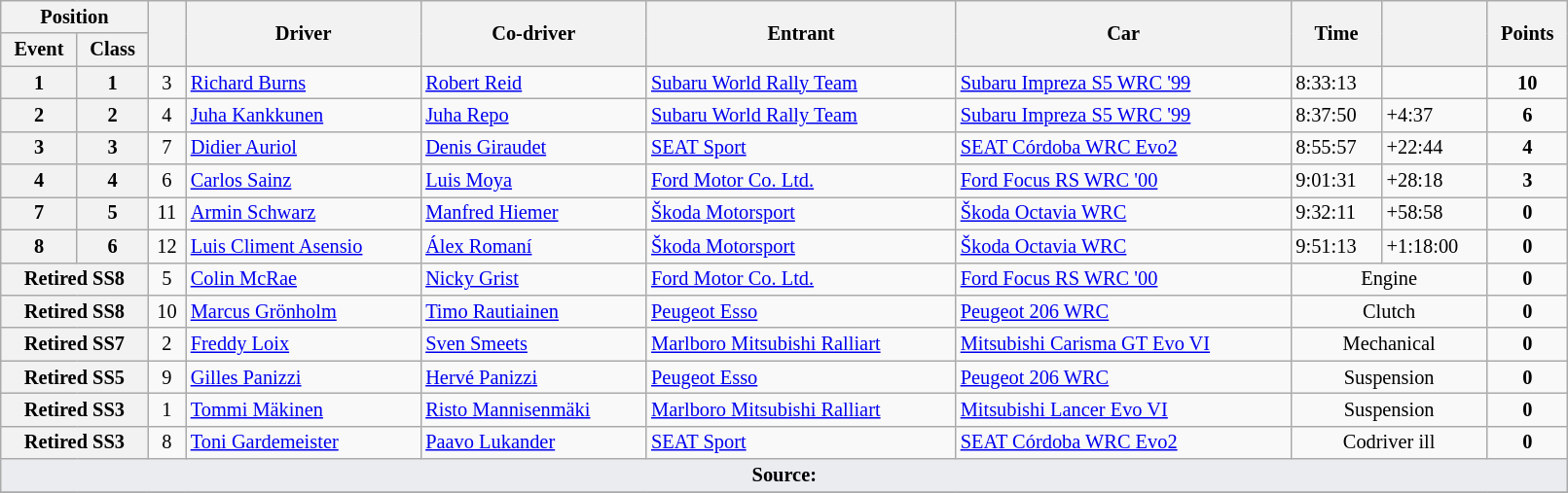<table class="wikitable" width=85% style="font-size: 85%;">
<tr>
<th colspan="2">Position</th>
<th rowspan="2"></th>
<th rowspan="2">Driver</th>
<th rowspan="2">Co-driver</th>
<th rowspan="2">Entrant</th>
<th rowspan="2">Car</th>
<th rowspan="2">Time</th>
<th rowspan="2"></th>
<th rowspan="2">Points</th>
</tr>
<tr>
<th>Event</th>
<th>Class</th>
</tr>
<tr>
<th>1</th>
<th>1</th>
<td align="center">3</td>
<td> <a href='#'>Richard Burns</a></td>
<td> <a href='#'>Robert Reid</a></td>
<td> <a href='#'>Subaru World Rally Team</a></td>
<td><a href='#'>Subaru Impreza S5 WRC '99</a></td>
<td>8:33:13</td>
<td></td>
<td align="center"><strong>10</strong></td>
</tr>
<tr>
<th>2</th>
<th>2</th>
<td align="center">4</td>
<td> <a href='#'>Juha Kankkunen</a></td>
<td> <a href='#'>Juha Repo</a></td>
<td> <a href='#'>Subaru World Rally Team</a></td>
<td><a href='#'>Subaru Impreza S5 WRC '99</a></td>
<td>8:37:50</td>
<td>+4:37</td>
<td align="center"><strong>6</strong></td>
</tr>
<tr>
<th>3</th>
<th>3</th>
<td align="center">7</td>
<td> <a href='#'>Didier Auriol</a></td>
<td> <a href='#'>Denis Giraudet</a></td>
<td> <a href='#'>SEAT Sport</a></td>
<td><a href='#'>SEAT Córdoba WRC Evo2</a></td>
<td>8:55:57</td>
<td>+22:44</td>
<td align="center"><strong>4</strong></td>
</tr>
<tr>
<th>4</th>
<th>4</th>
<td align="center">6</td>
<td> <a href='#'>Carlos Sainz</a></td>
<td> <a href='#'>Luis Moya</a></td>
<td> <a href='#'>Ford Motor Co. Ltd.</a></td>
<td><a href='#'>Ford Focus RS WRC '00</a></td>
<td>9:01:31</td>
<td>+28:18</td>
<td align="center"><strong>3</strong></td>
</tr>
<tr>
<th>7</th>
<th>5</th>
<td align="center">11</td>
<td> <a href='#'>Armin Schwarz</a></td>
<td> <a href='#'>Manfred Hiemer</a></td>
<td> <a href='#'>Škoda Motorsport</a></td>
<td><a href='#'>Škoda Octavia WRC</a></td>
<td>9:32:11</td>
<td>+58:58</td>
<td align="center"><strong>0</strong></td>
</tr>
<tr>
<th>8</th>
<th>6</th>
<td align="center">12</td>
<td> <a href='#'>Luis Climent Asensio</a></td>
<td> <a href='#'>Álex Romaní</a></td>
<td> <a href='#'>Škoda Motorsport</a></td>
<td><a href='#'>Škoda Octavia WRC</a></td>
<td>9:51:13</td>
<td>+1:18:00</td>
<td align="center"><strong>0</strong></td>
</tr>
<tr>
<th colspan="2">Retired SS8</th>
<td align="center">5</td>
<td> <a href='#'>Colin McRae</a></td>
<td> <a href='#'>Nicky Grist</a></td>
<td> <a href='#'>Ford Motor Co. Ltd.</a></td>
<td><a href='#'>Ford Focus RS WRC '00</a></td>
<td align="center" colspan="2">Engine</td>
<td align="center"><strong>0</strong></td>
</tr>
<tr>
<th colspan="2">Retired SS8</th>
<td align="center">10</td>
<td> <a href='#'>Marcus Grönholm</a></td>
<td> <a href='#'>Timo Rautiainen</a></td>
<td> <a href='#'>Peugeot Esso</a></td>
<td><a href='#'>Peugeot 206 WRC</a></td>
<td align="center" colspan="2">Clutch</td>
<td align="center"><strong>0</strong></td>
</tr>
<tr>
<th colspan="2">Retired SS7</th>
<td align="center">2</td>
<td> <a href='#'>Freddy Loix</a></td>
<td> <a href='#'>Sven Smeets</a></td>
<td> <a href='#'>Marlboro Mitsubishi Ralliart</a></td>
<td><a href='#'>Mitsubishi Carisma GT Evo VI</a></td>
<td align="center" colspan="2">Mechanical</td>
<td align="center"><strong>0</strong></td>
</tr>
<tr>
<th colspan="2">Retired SS5</th>
<td align="center">9</td>
<td> <a href='#'>Gilles Panizzi</a></td>
<td> <a href='#'>Hervé Panizzi</a></td>
<td> <a href='#'>Peugeot Esso</a></td>
<td><a href='#'>Peugeot 206 WRC</a></td>
<td align="center" colspan="2">Suspension</td>
<td align="center"><strong>0</strong></td>
</tr>
<tr>
<th colspan="2">Retired SS3</th>
<td align="center">1</td>
<td> <a href='#'>Tommi Mäkinen</a></td>
<td> <a href='#'>Risto Mannisenmäki</a></td>
<td> <a href='#'>Marlboro Mitsubishi Ralliart</a></td>
<td><a href='#'>Mitsubishi Lancer Evo VI</a></td>
<td align="center" colspan="2">Suspension</td>
<td align="center"><strong>0</strong></td>
</tr>
<tr>
<th colspan="2">Retired SS3</th>
<td align="center">8</td>
<td> <a href='#'>Toni Gardemeister</a></td>
<td> <a href='#'>Paavo Lukander</a></td>
<td> <a href='#'>SEAT Sport</a></td>
<td><a href='#'>SEAT Córdoba WRC Evo2</a></td>
<td align="center" colspan="2">Codriver ill</td>
<td align="center"><strong>0</strong></td>
</tr>
<tr>
<td style="background-color:#EAECF0; text-align:center" colspan="10"><strong>Source:</strong></td>
</tr>
<tr>
</tr>
</table>
